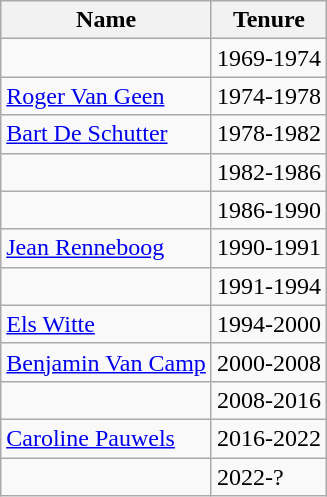<table class="wikitable">
<tr>
<th>Name</th>
<th>Tenure</th>
</tr>
<tr>
<td></td>
<td>1969-1974</td>
</tr>
<tr>
<td><a href='#'>Roger Van Geen</a></td>
<td>1974-1978</td>
</tr>
<tr>
<td><a href='#'>Bart De Schutter</a></td>
<td>1978-1982</td>
</tr>
<tr>
<td></td>
<td>1982-1986</td>
</tr>
<tr>
<td></td>
<td>1986-1990</td>
</tr>
<tr>
<td><a href='#'>Jean Renneboog</a></td>
<td>1990-1991</td>
</tr>
<tr>
<td></td>
<td>1991-1994</td>
</tr>
<tr>
<td><a href='#'>Els Witte</a></td>
<td>1994-2000</td>
</tr>
<tr>
<td><a href='#'>Benjamin Van Camp</a></td>
<td>2000-2008</td>
</tr>
<tr>
<td></td>
<td>2008-2016</td>
</tr>
<tr>
<td><a href='#'>Caroline Pauwels</a></td>
<td>2016-2022</td>
</tr>
<tr>
<td></td>
<td>2022-?</td>
</tr>
</table>
